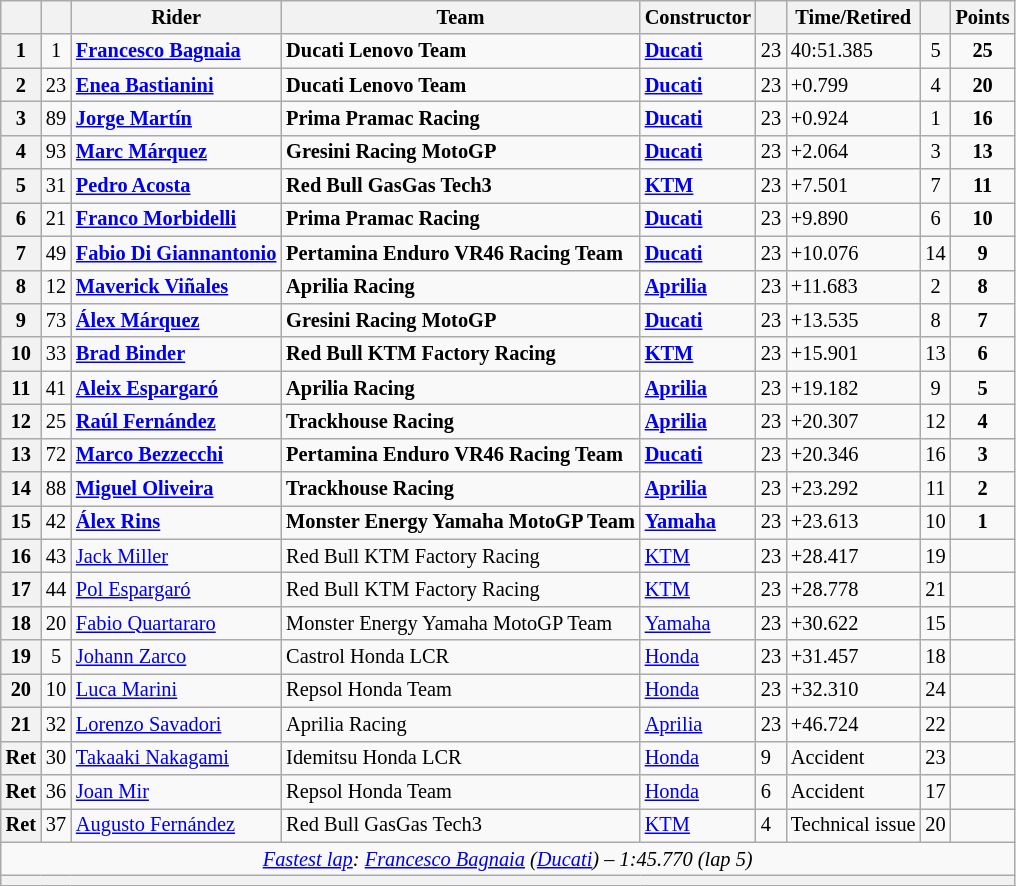<table class="wikitable sortable" style="font-size: 85%;">
<tr>
<th scope="col"></th>
<th scope="col"></th>
<th scope="col">Rider</th>
<th scope="col">Team</th>
<th scope="col">Constructor</th>
<th scope="col" class="unsortable"></th>
<th scope="col" class="unsortable">Time/Retired</th>
<th scope="col"></th>
<th scope="col">Points</th>
</tr>
<tr>
<th scope="row">1</th>
<td align="center">1</td>
<td data-sort-value="bag"> <strong><a href='#'>Francesco Bagnaia</a></strong></td>
<td><strong>Ducati Lenovo Team</strong></td>
<td><strong><a href='#'>Ducati</a></strong></td>
<td>23</td>
<td>40:51.385</td>
<td align="center">5</td>
<td align="center"><strong>25</strong></td>
</tr>
<tr>
<th scope="row">2</th>
<td align="center">23</td>
<td data-sort-value="bas"> <strong><a href='#'>Enea Bastianini</a></strong></td>
<td><strong>Ducati Lenovo Team</strong></td>
<td><strong><a href='#'>Ducati</a></strong></td>
<td>23</td>
<td>+0.799</td>
<td align="center">4</td>
<td align="center"><strong>20</strong></td>
</tr>
<tr>
<th scope="row">3</th>
<td align="center">89</td>
<td data-sort-value="mart"> <strong><a href='#'>Jorge Martín</a></strong></td>
<td><strong>Prima Pramac Racing</strong></td>
<td><strong><a href='#'>Ducati</a></strong></td>
<td>23</td>
<td>+0.924</td>
<td align="center">1</td>
<td align="center"><strong>16</strong></td>
</tr>
<tr>
<th scope="row">4</th>
<td align="center">93</td>
<td data-sort-value="marqm"> <strong><a href='#'>Marc Márquez</a></strong></td>
<td><strong>Gresini Racing MotoGP</strong></td>
<td><strong><a href='#'>Ducati</a></strong></td>
<td>23</td>
<td>+2.064</td>
<td align="center">3</td>
<td align="center"><strong>13</strong></td>
</tr>
<tr>
<th scope="row">5</th>
<td align="center">31</td>
<td data-sort-value="aco"> <strong><a href='#'>Pedro Acosta</a></strong></td>
<td><strong>Red Bull GasGas Tech3</strong></td>
<td><strong><a href='#'>KTM</a></strong></td>
<td>23</td>
<td>+7.501</td>
<td align="center">7</td>
<td align="center"><strong>11</strong></td>
</tr>
<tr>
<th scope="row">6</th>
<td align="center">21</td>
<td data-sort-value="mor"> <strong><a href='#'>Franco Morbidelli</a></strong></td>
<td><strong>Prima Pramac Racing</strong></td>
<td><strong><a href='#'>Ducati</a></strong></td>
<td>23</td>
<td>+9.890</td>
<td align="center">6</td>
<td align="center"><strong>10</strong></td>
</tr>
<tr>
<th scope="row">7</th>
<td align="center">49</td>
<td data-sort-value="dig"> <strong><a href='#'>Fabio Di Giannantonio</a></strong></td>
<td><strong>Pertamina Enduro VR46 Racing Team</strong></td>
<td><strong><a href='#'>Ducati</a></strong></td>
<td>23</td>
<td>+10.076</td>
<td align="center">14</td>
<td align="center"><strong>9</strong></td>
</tr>
<tr>
<th scope="row">8</th>
<td align="center">12</td>
<td data-sort-value="vin"> <strong><a href='#'>Maverick Viñales</a></strong></td>
<td><strong>Aprilia Racing</strong></td>
<td><strong><a href='#'>Aprilia</a></strong></td>
<td>23</td>
<td>+11.683</td>
<td align="center">2</td>
<td align="center"><strong>8</strong></td>
</tr>
<tr>
<th scope="row">9</th>
<td align="center">73</td>
<td data-sort-value="marqa"> <strong><a href='#'>Álex Márquez</a></strong></td>
<td><strong>Gresini Racing MotoGP</strong></td>
<td><strong><a href='#'>Ducati</a></strong></td>
<td>23</td>
<td>+13.535</td>
<td align="center">8</td>
<td align="center"><strong>7</strong></td>
</tr>
<tr>
<th scope="row">10</th>
<td align="center">33</td>
<td data-sort-value="bin"> <strong><a href='#'>Brad Binder</a></strong></td>
<td><strong>Red Bull KTM Factory Racing</strong></td>
<td><strong><a href='#'>KTM</a></strong></td>
<td>23</td>
<td>+15.901</td>
<td align="center">13</td>
<td align="center"><strong>6</strong></td>
</tr>
<tr>
<th scope="row">11</th>
<td align="center">41</td>
<td data-sort-value="espa"> <strong><a href='#'>Aleix Espargaró</a></strong></td>
<td><strong>Aprilia Racing</strong></td>
<td><strong><a href='#'>Aprilia</a></strong></td>
<td>23</td>
<td>+19.182</td>
<td align="center">9</td>
<td align="center"><strong>5</strong></td>
</tr>
<tr>
<th scope="row">12</th>
<td align="center">25</td>
<td data-sort-value="ferr"> <strong><a href='#'>Raúl Fernández</a></strong></td>
<td><strong>Trackhouse Racing</strong></td>
<td><strong><a href='#'>Aprilia</a></strong></td>
<td>23</td>
<td>+20.307</td>
<td align="center">12</td>
<td align="center"><strong>4</strong></td>
</tr>
<tr>
<th scope="row">13</th>
<td align="center">72</td>
<td data-sort-value="bez"> <strong><a href='#'>Marco Bezzecchi</a></strong></td>
<td><strong>Pertamina Enduro VR46 Racing Team</strong></td>
<td><strong><a href='#'>Ducati</a></strong></td>
<td>23</td>
<td>+20.346</td>
<td align="center">16</td>
<td align="center"><strong>3</strong></td>
</tr>
<tr>
<th scope="row">14</th>
<td align="center">88</td>
<td data-sort-value="oli"> <strong><a href='#'>Miguel Oliveira</a></strong></td>
<td><strong>Trackhouse Racing</strong></td>
<td><strong><a href='#'>Aprilia</a></strong></td>
<td>23</td>
<td>+23.292</td>
<td align="center">11</td>
<td align="center"><strong>2</strong></td>
</tr>
<tr>
<th scope="row">15</th>
<td align="center">42</td>
<td data-sort-value="rin"> <strong><a href='#'>Álex Rins</a></strong></td>
<td><strong>Monster Energy Yamaha MotoGP Team</strong></td>
<td><strong><a href='#'>Yamaha</a></strong></td>
<td>23</td>
<td>+23.613</td>
<td align="center">10</td>
<td align="center"><strong>1</strong></td>
</tr>
<tr>
<th scope="row">16</th>
<td align="center">43</td>
<td data-sort-value="mil"> <a href='#'>Jack Miller</a></td>
<td>Red Bull KTM Factory Racing</td>
<td><a href='#'>KTM</a></td>
<td>23</td>
<td>+28.417</td>
<td align="center">19</td>
<td></td>
</tr>
<tr>
<th scope="row">17</th>
<td align="center">44</td>
<td data-sort-value="espp"> <a href='#'>Pol Espargaró</a></td>
<td>Red Bull KTM Factory Racing</td>
<td><a href='#'>KTM</a></td>
<td>23</td>
<td>+28.778</td>
<td align="center">21</td>
<td></td>
</tr>
<tr>
<th scope="row">18</th>
<td align="center">20</td>
<td data-sort-value="qua"> <a href='#'>Fabio Quartararo</a></td>
<td>Monster Energy Yamaha MotoGP Team</td>
<td><a href='#'>Yamaha</a></td>
<td>23</td>
<td>+30.622</td>
<td align="center">15</td>
<td></td>
</tr>
<tr>
<th scope="row">19</th>
<td align="center">5</td>
<td data-sort-value="zar"> <a href='#'>Johann Zarco</a></td>
<td>Castrol Honda LCR</td>
<td><a href='#'>Honda</a></td>
<td>23</td>
<td>+31.457</td>
<td align="center">18</td>
<td></td>
</tr>
<tr>
<th scope="row">20</th>
<td align="center">10</td>
<td data-sort-value="mari"> <a href='#'>Luca Marini</a></td>
<td>Repsol Honda Team</td>
<td><a href='#'>Honda</a></td>
<td>23</td>
<td>+32.310</td>
<td align="center">24</td>
<td align="center"></td>
</tr>
<tr>
<th scope="row">21</th>
<td align="center">32</td>
<td data-sort-value="sav"> <a href='#'>Lorenzo Savadori</a></td>
<td>Aprilia Racing</td>
<td><a href='#'>Aprilia</a></td>
<td>23</td>
<td>+46.724</td>
<td align="center">22</td>
<td align="center"></td>
</tr>
<tr>
<th scope="row">Ret</th>
<td align="center">30</td>
<td data-sort-value="nak"> <a href='#'>Takaaki Nakagami</a></td>
<td>Idemitsu Honda LCR</td>
<td><a href='#'>Honda</a></td>
<td>9</td>
<td>Accident</td>
<td align="center">23</td>
<td></td>
</tr>
<tr>
<th scope="row">Ret</th>
<td align="center">36</td>
<td data-sort-value="mir"> <a href='#'>Joan Mir</a></td>
<td>Repsol Honda Team</td>
<td><a href='#'>Honda</a></td>
<td>6</td>
<td>Accident</td>
<td align="center">17</td>
<td align="center"></td>
</tr>
<tr>
<th scope="row">Ret</th>
<td align="center">37</td>
<td data-sort-value="fera"> <a href='#'>Augusto Fernández</a></td>
<td>Red Bull GasGas Tech3</td>
<td><a href='#'>KTM</a></td>
<td>4</td>
<td>Technical issue</td>
<td align="center">20</td>
<td></td>
</tr>
<tr class="sortbottom">
<td colspan="9" style="text-align:center"><em><a href='#'>Fastest lap</a>:  <a href='#'>Francesco Bagnaia</a> (<a href='#'>Ducati</a>) – 1:45.770 (lap 5)</em></td>
</tr>
<tr class="sortbottom">
<th colspan=9></th>
</tr>
</table>
